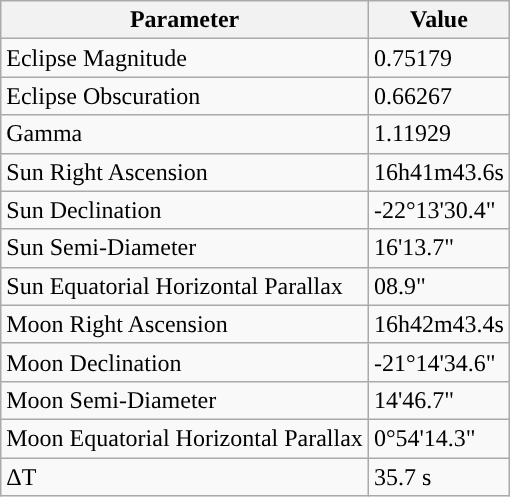<table class="wikitable">
<tr>
<th>Parameter</th>
<th>Value</th>
</tr>
<tr>
<td>Eclipse Magnitude</td>
<td>0.75179</td>
</tr>
<tr>
<td>Eclipse Obscuration</td>
<td>0.66267</td>
</tr>
<tr>
<td>Gamma</td>
<td>1.11929</td>
</tr>
<tr>
<td>Sun Right Ascension</td>
<td>16h41m43.6s</td>
</tr>
<tr>
<td>Sun Declination</td>
<td>-22°13'30.4"</td>
</tr>
<tr>
<td>Sun Semi-Diameter</td>
<td>16'13.7"</td>
</tr>
<tr>
<td>Sun Equatorial Horizontal Parallax</td>
<td>08.9"</td>
</tr>
<tr>
<td>Moon Right Ascension</td>
<td>16h42m43.4s</td>
</tr>
<tr>
<td>Moon Declination</td>
<td>-21°14'34.6"</td>
</tr>
<tr>
<td>Moon Semi-Diameter</td>
<td>14'46.7"</td>
</tr>
<tr>
<td>Moon Equatorial Horizontal Parallax</td>
<td>0°54'14.3"</td>
</tr>
<tr>
<td>ΔT</td>
<td>35.7 s</td>
</tr>
</table>
